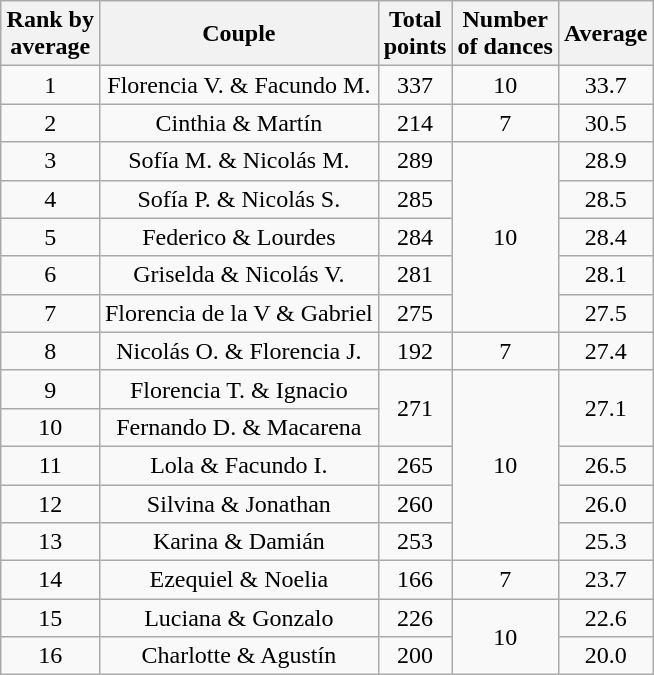<table class="wikitable sortable" style="margin:auto; text-align:center">
<tr>
<th>Rank by<br>average</th>
<th>Couple</th>
<th>Total<br>points</th>
<th>Number<br>of dances</th>
<th>Average</th>
</tr>
<tr>
<td>1</td>
<td>Florencia V. & Facundo M.</td>
<td>337</td>
<td>10</td>
<td>33.7</td>
</tr>
<tr>
<td>2</td>
<td>Cinthia & Martín</td>
<td>214</td>
<td>7</td>
<td>30.5</td>
</tr>
<tr>
<td>3</td>
<td>Sofía M. & Nicolás M.</td>
<td>289</td>
<td rowspan="5">10</td>
<td>28.9</td>
</tr>
<tr>
<td>4</td>
<td>Sofía P. & Nicolás S.</td>
<td>285</td>
<td>28.5</td>
</tr>
<tr>
<td>5</td>
<td>Federico & Lourdes</td>
<td>284</td>
<td>28.4</td>
</tr>
<tr>
<td>6</td>
<td>Griselda & Nicolás V.</td>
<td>281</td>
<td>28.1</td>
</tr>
<tr>
<td>7</td>
<td>Florencia de la V & Gabriel</td>
<td>275</td>
<td>27.5</td>
</tr>
<tr>
<td>8</td>
<td>Nicolás O. & Florencia J.</td>
<td>192</td>
<td>7</td>
<td>27.4</td>
</tr>
<tr>
<td>9</td>
<td>Florencia T. & Ignacio</td>
<td rowspan="2">271</td>
<td rowspan="5">10</td>
<td rowspan="2">27.1</td>
</tr>
<tr>
<td>10</td>
<td>Fernando D. & Macarena</td>
</tr>
<tr>
<td>11</td>
<td>Lola & Facundo I.</td>
<td>265</td>
<td>26.5</td>
</tr>
<tr>
<td>12</td>
<td>Silvina & Jonathan</td>
<td>260</td>
<td>26.0</td>
</tr>
<tr>
<td>13</td>
<td>Karina & Damián</td>
<td>253</td>
<td>25.3</td>
</tr>
<tr>
<td>14</td>
<td>Ezequiel & Noelia</td>
<td>166</td>
<td>7</td>
<td>23.7</td>
</tr>
<tr>
<td>15</td>
<td>Luciana & Gonzalo</td>
<td>226</td>
<td rowspan="2">10</td>
<td>22.6</td>
</tr>
<tr>
<td>16</td>
<td>Charlotte & Agustín</td>
<td>200</td>
<td>20.0</td>
</tr>
</table>
